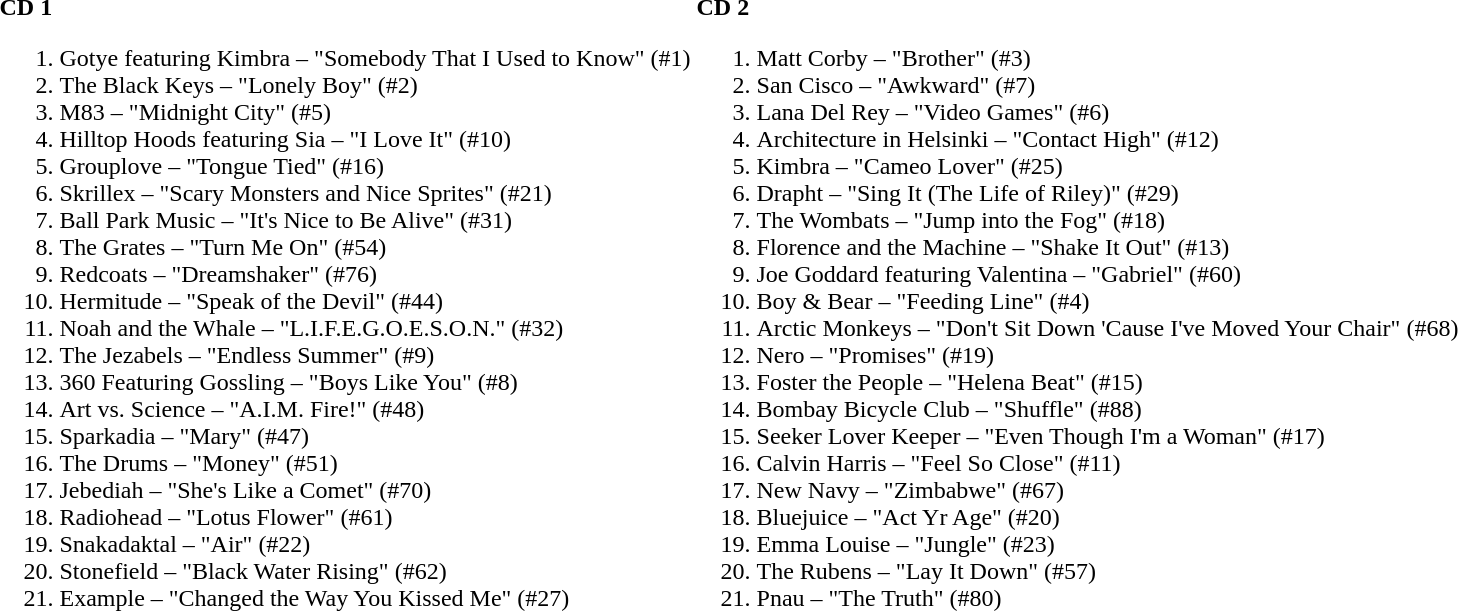<table>
<tr valign=top>
<td><strong>CD 1</strong><br><ol><li>Gotye featuring Kimbra – "Somebody That I Used to Know" (#1)</li><li>The Black Keys – "Lonely Boy" (#2)</li><li>M83 – "Midnight City" (#5)</li><li>Hilltop Hoods featuring Sia – "I Love It" (#10)</li><li>Grouplove – "Tongue Tied" (#16)</li><li>Skrillex – "Scary Monsters and Nice Sprites" (#21)</li><li>Ball Park Music – "It's Nice to Be Alive" (#31)</li><li>The Grates – "Turn Me On" (#54)</li><li>Redcoats – "Dreamshaker" (#76)</li><li>Hermitude – "Speak of the Devil" (#44)</li><li>Noah and the Whale – "L.I.F.E.G.O.E.S.O.N." (#32)</li><li>The Jezabels – "Endless Summer" (#9)</li><li>360 Featuring Gossling – "Boys Like You" (#8)</li><li>Art vs. Science – "A.I.M. Fire!" (#48)</li><li>Sparkadia – "Mary" (#47)</li><li>The Drums – "Money" (#51)</li><li>Jebediah – "She's Like a Comet" (#70)</li><li>Radiohead – "Lotus Flower" (#61)</li><li>Snakadaktal – "Air" (#22)</li><li>Stonefield – "Black Water Rising" (#62)</li><li>Example – "Changed the Way You Kissed Me" (#27)</li></ol></td>
<td><strong>CD 2</strong><br><ol><li>Matt Corby – "Brother" (#3)</li><li>San Cisco – "Awkward" (#7)</li><li>Lana Del Rey – "Video Games" (#6)</li><li>Architecture in Helsinki – "Contact High" (#12)</li><li>Kimbra – "Cameo Lover" (#25)</li><li>Drapht – "Sing It (The Life of Riley)" (#29)</li><li>The Wombats – "Jump into the Fog" (#18)</li><li>Florence and the Machine – "Shake It Out" (#13)</li><li>Joe Goddard featuring Valentina – "Gabriel" (#60)</li><li>Boy & Bear – "Feeding Line" (#4)</li><li>Arctic Monkeys – "Don't Sit Down 'Cause I've Moved Your Chair" (#68)</li><li>Nero – "Promises" (#19)</li><li>Foster the People – "Helena Beat" (#15)</li><li>Bombay Bicycle Club – "Shuffle" (#88)</li><li>Seeker Lover Keeper – "Even Though I'm a Woman" (#17)</li><li>Calvin Harris – "Feel So Close" (#11)</li><li>New Navy – "Zimbabwe" (#67)</li><li>Bluejuice – "Act Yr Age" (#20)</li><li>Emma Louise – "Jungle" (#23)</li><li>The Rubens – "Lay It Down" (#57)</li><li>Pnau – "The Truth" (#80)</li></ol></td>
</tr>
</table>
